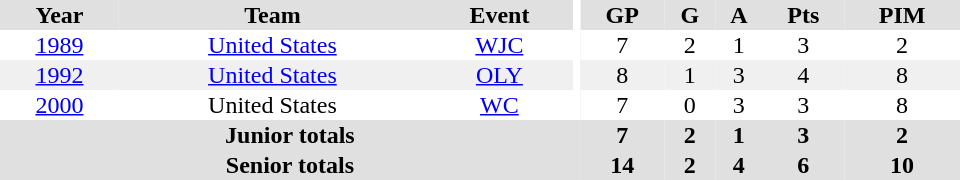<table border="0" cellpadding="1" cellspacing="0" ID="Table3" style="text-align:center; width:40em">
<tr bgcolor="#e0e0e0">
<th>Year</th>
<th>Team</th>
<th>Event</th>
<th rowspan="102" bgcolor="#ffffff"></th>
<th>GP</th>
<th>G</th>
<th>A</th>
<th>Pts</th>
<th>PIM</th>
</tr>
<tr>
<td><a href='#'>1989</a></td>
<td><a href='#'>United States</a></td>
<td><a href='#'>WJC</a></td>
<td>7</td>
<td>2</td>
<td>1</td>
<td>3</td>
<td>2</td>
</tr>
<tr bgcolor="#f0f0f0">
<td><a href='#'>1992</a></td>
<td><a href='#'>United States</a></td>
<td><a href='#'>OLY</a></td>
<td>8</td>
<td>1</td>
<td>3</td>
<td>4</td>
<td>8</td>
</tr>
<tr>
<td><a href='#'>2000</a></td>
<td>United States</td>
<td><a href='#'>WC</a></td>
<td>7</td>
<td>0</td>
<td>3</td>
<td>3</td>
<td>8</td>
</tr>
<tr bgcolor="#e0e0e0">
<th colspan="4">Junior totals</th>
<th>7</th>
<th>2</th>
<th>1</th>
<th>3</th>
<th>2</th>
</tr>
<tr bgcolor="#e0e0e0">
<th colspan="4">Senior totals</th>
<th>14</th>
<th>2</th>
<th>4</th>
<th>6</th>
<th>10</th>
</tr>
</table>
